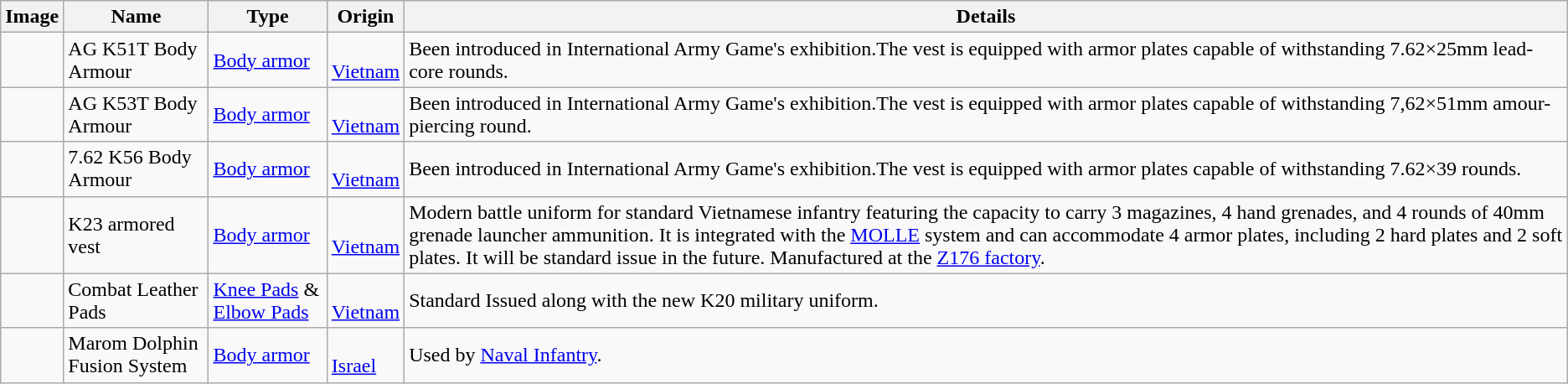<table class="wikitable">
<tr>
<th>Image</th>
<th>Name</th>
<th>Type</th>
<th>Origin</th>
<th>Details</th>
</tr>
<tr>
<td></td>
<td>AG K51T Body Armour</td>
<td><a href='#'>Body armor</a></td>
<td><br><a href='#'>Vietnam</a></td>
<td>Been introduced in International Army Game's exhibition.The vest is equipped with armor plates capable of withstanding 7.62×25mm lead-core rounds.</td>
</tr>
<tr>
<td></td>
<td>AG K53T Body Armour</td>
<td><a href='#'>Body armor</a></td>
<td><br><a href='#'>Vietnam</a></td>
<td>Been introduced in International Army Game's exhibition.The vest is equipped with armor plates capable of withstanding 7,62×51mm amour-piercing round.</td>
</tr>
<tr>
<td></td>
<td>7.62 K56 Body Armour</td>
<td><a href='#'>Body armor</a></td>
<td><br><a href='#'>Vietnam</a></td>
<td>Been introduced in International Army Game's exhibition.The vest is equipped with armor plates capable of withstanding 7.62×39 rounds.</td>
</tr>
<tr>
<td></td>
<td>K23 armored vest</td>
<td><a href='#'>Body armor</a></td>
<td><br><a href='#'>Vietnam</a></td>
<td>Modern battle uniform for standard Vietnamese infantry featuring the capacity to carry 3 magazines, 4 hand grenades, and 4 rounds of 40mm grenade launcher ammunition. It is integrated with the <a href='#'>MOLLE</a> system and can accommodate 4 armor plates, including 2 hard plates and 2 soft plates. It will be standard issue in the future. Manufactured at the <a href='#'>Z176 factory</a>.</td>
</tr>
<tr>
<td></td>
<td>Combat Leather Pads</td>
<td><a href='#'>Knee Pads</a> & <a href='#'>Elbow Pads</a></td>
<td><br><a href='#'>Vietnam</a></td>
<td>Standard Issued along with the new K20 military uniform.</td>
</tr>
<tr>
<td></td>
<td>Marom Dolphin Fusion System</td>
<td><a href='#'>Body armor</a></td>
<td><br><a href='#'>Israel</a></td>
<td>Used by <a href='#'>Naval Infantry</a>.</td>
</tr>
</table>
